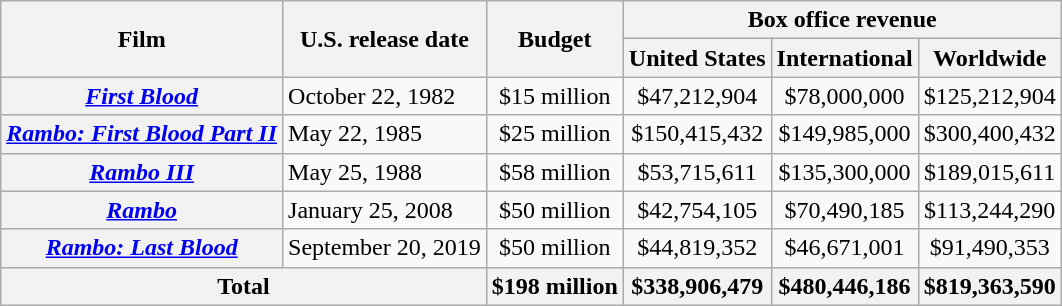<table class="wikitable plainrowheaders" style="text-align:center;">
<tr>
<th rowspan="2">Film</th>
<th rowspan="2">U.S. release date</th>
<th rowspan="2">Budget</th>
<th colspan="3">Box office revenue</th>
</tr>
<tr>
<th style="text-align:center;">United States</th>
<th style="text-align:center;">International</th>
<th style="text-align:center;">Worldwide</th>
</tr>
<tr>
<th scope="row"><em><a href='#'>First Blood</a></em></th>
<td style="text-align:left">October 22, 1982</td>
<td style="text-align:center;">$15 million</td>
<td style="text-align:center;">$47,212,904</td>
<td style="text-align:center;">$78,000,000</td>
<td style="text-align:center;">$125,212,904</td>
</tr>
<tr>
<th scope="row"><em><a href='#'>Rambo: First Blood Part II</a></em></th>
<td style="text-align:left">May 22, 1985</td>
<td style="text-align:center;">$25 million</td>
<td style="text-align:center;">$150,415,432</td>
<td style="text-align:center;">$149,985,000</td>
<td style="text-align:center;">$300,400,432</td>
</tr>
<tr>
<th scope="row"><em><a href='#'>Rambo III</a></em></th>
<td style="text-align:left">May 25, 1988</td>
<td style="text-align:center;">$58 million</td>
<td style="text-align:center;">$53,715,611</td>
<td style="text-align:center;">$135,300,000</td>
<td style="text-align:center;">$189,015,611</td>
</tr>
<tr>
<th scope="row"><em><a href='#'>Rambo</a></em></th>
<td style="text-align:left">January 25, 2008</td>
<td style="text-align:center;">$50 million</td>
<td style="text-align:center;">$42,754,105</td>
<td style="text-align:center;">$70,490,185</td>
<td style="text-align:center;">$113,244,290</td>
</tr>
<tr>
<th scope="row"><em><a href='#'>Rambo: Last Blood</a></em></th>
<td style="text-align:left">September 20, 2019</td>
<td style="text-align:center;">$50 million</td>
<td style="text-align:center;">$44,819,352</td>
<td style="text-align:center;">$46,671,001</td>
<td style="text-align:center;">$91,490,353</td>
</tr>
<tr>
<th colspan="2">Total</th>
<th style="text-align:center;">$198 million</th>
<th style="text-align:center;">$338,906,479</th>
<th style="text-align:center;">$480,446,186</th>
<th style="text-align:center;">$819,363,590</th>
</tr>
</table>
